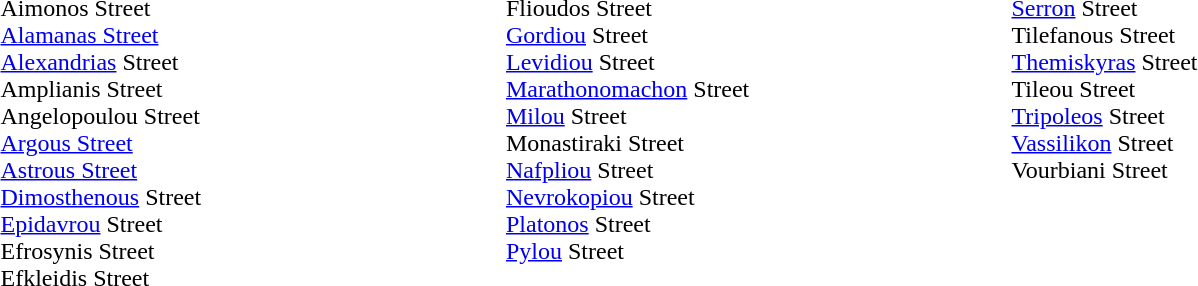<table>
<tr ---->
<td valign="top" width="333px"><br>Aimonos Street<br>
<a href='#'>Alamanas Street</a><br>
<a href='#'>Alexandrias</a> Street<br>
Amplianis Street<br>
Angelopoulou Street<br>
<a href='#'>Argous Street</a><br>
<a href='#'>Astrous Street</a><br>
<a href='#'>Dimosthenous</a> Street<br>
<a href='#'>Epidavrou</a> Street<br>
Efrosynis Street<br>
Efkleidis Street<br></td>
<td valign="top" width="333px"><br>Flioudos Street<br>
<a href='#'>Gordiou</a> Street<br>
<a href='#'>Levidiou</a> Street<br>
<a href='#'>Marathonomachon</a> Street<br>
<a href='#'>Milou</a> Street<br>
Monastiraki Street<br>
<a href='#'>Nafpliou</a> Street<br>
<a href='#'>Nevrokopiou</a> Street<br>
<a href='#'>Platonos</a> Street<br>
<a href='#'>Pylou</a> Street<br></td>
<td valign="top" width="333px"><br><a href='#'>Serron</a> Street<br>
Tilefanous Street<br>
<a href='#'>Themiskyras</a> Street<br>
Tileou Street<br>
<a href='#'>Tripoleos</a> Street<br>
<a href='#'>Vassilikon</a> Street<br>
Vourbiani Street<br></td>
</tr>
</table>
